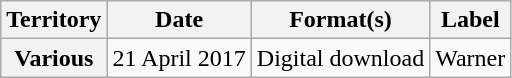<table class="wikitable plainrowheaders">
<tr>
<th scope="col">Territory</th>
<th scope="col">Date</th>
<th scope="col">Format(s)</th>
<th scope="col">Label</th>
</tr>
<tr>
<th scope="row">Various</th>
<td>21 April 2017</td>
<td>Digital download</td>
<td>Warner</td>
</tr>
</table>
